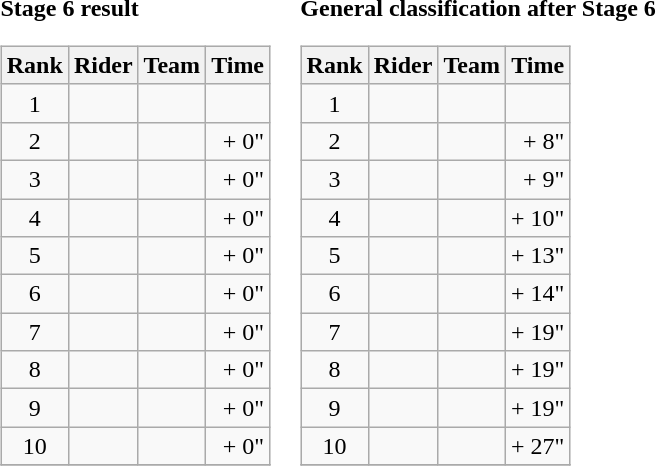<table>
<tr>
<td><strong>Stage 6 result</strong><br><table class="wikitable">
<tr>
<th>Rank</th>
<th>Rider</th>
<th>Team</th>
<th>Time</th>
</tr>
<tr>
<td style="text-align:center">1</td>
<td></td>
<td></td>
<td align="right"></td>
</tr>
<tr>
<td style="text-align:center">2</td>
<td></td>
<td></td>
<td align="right">+ 0"</td>
</tr>
<tr>
<td style="text-align:center">3</td>
<td></td>
<td></td>
<td align="right">+ 0"</td>
</tr>
<tr>
<td style="text-align:center">4</td>
<td></td>
<td></td>
<td align="right">+ 0"</td>
</tr>
<tr>
<td style="text-align:center">5</td>
<td></td>
<td></td>
<td align="right">+ 0"</td>
</tr>
<tr>
<td style="text-align:center">6</td>
<td></td>
<td></td>
<td align="right">+ 0"</td>
</tr>
<tr>
<td style="text-align:center">7</td>
<td></td>
<td></td>
<td align="right">+ 0"</td>
</tr>
<tr>
<td style="text-align:center">8</td>
<td></td>
<td></td>
<td align="right">+ 0"</td>
</tr>
<tr>
<td style="text-align:center">9</td>
<td></td>
<td></td>
<td align="right">+ 0"</td>
</tr>
<tr>
<td style="text-align:center">10</td>
<td></td>
<td></td>
<td align="right">+ 0"</td>
</tr>
<tr>
</tr>
</table>
</td>
<td><strong>General classification after Stage 6</strong><br><table class="wikitable">
<tr>
<th>Rank</th>
<th>Rider</th>
<th>Team</th>
<th>Time</th>
</tr>
<tr>
<td style="text-align:center">1</td>
<td></td>
<td></td>
<td align="right"></td>
</tr>
<tr>
<td style="text-align:center">2</td>
<td></td>
<td></td>
<td align="right">+ 8"</td>
</tr>
<tr>
<td style="text-align:center">3</td>
<td></td>
<td></td>
<td align="right">+ 9"</td>
</tr>
<tr>
<td style="text-align:center">4</td>
<td></td>
<td></td>
<td align="right">+ 10"</td>
</tr>
<tr>
<td style="text-align:center">5</td>
<td></td>
<td></td>
<td align="right">+ 13"</td>
</tr>
<tr>
<td style="text-align:center">6</td>
<td></td>
<td></td>
<td align="right">+ 14"</td>
</tr>
<tr>
<td style="text-align:center">7</td>
<td></td>
<td></td>
<td align="right">+ 19"</td>
</tr>
<tr>
<td style="text-align:center">8</td>
<td></td>
<td></td>
<td align="right">+ 19"</td>
</tr>
<tr>
<td style="text-align:center">9</td>
<td></td>
<td></td>
<td align="right">+ 19"</td>
</tr>
<tr>
<td style="text-align:center">10</td>
<td></td>
<td></td>
<td align="right">+ 27"</td>
</tr>
<tr>
</tr>
</table>
</td>
</tr>
</table>
